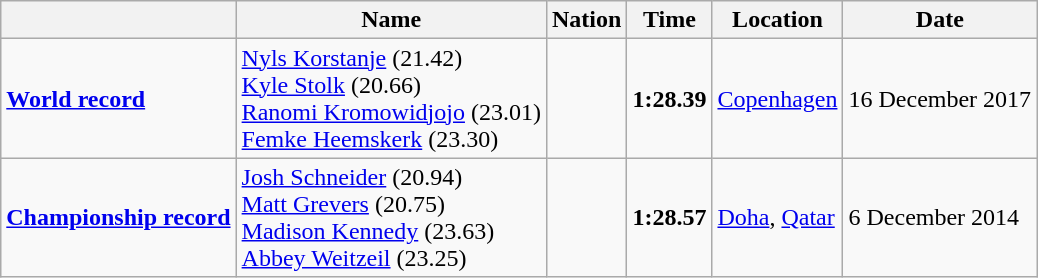<table class=wikitable>
<tr>
<th></th>
<th>Name</th>
<th>Nation</th>
<th>Time</th>
<th>Location</th>
<th>Date</th>
</tr>
<tr>
<td><strong><a href='#'>World record</a></strong></td>
<td><a href='#'>Nyls Korstanje</a> (21.42)<br><a href='#'>Kyle Stolk</a> (20.66)<br><a href='#'>Ranomi Kromowidjojo</a> (23.01)<br><a href='#'>Femke Heemskerk</a> (23.30)</td>
<td align=left></td>
<td><strong>1:28.39</strong></td>
<td><a href='#'>Copenhagen</a></td>
<td>16 December 2017</td>
</tr>
<tr>
<td><strong><a href='#'>Championship record</a></strong></td>
<td><a href='#'>Josh Schneider</a> (20.94)<br><a href='#'>Matt Grevers</a> (20.75)<br><a href='#'>Madison Kennedy</a> (23.63)<br><a href='#'>Abbey Weitzeil</a> (23.25)</td>
<td align=left></td>
<td><strong>1:28.57</strong></td>
<td><a href='#'>Doha</a>, <a href='#'>Qatar</a></td>
<td>6 December 2014</td>
</tr>
</table>
